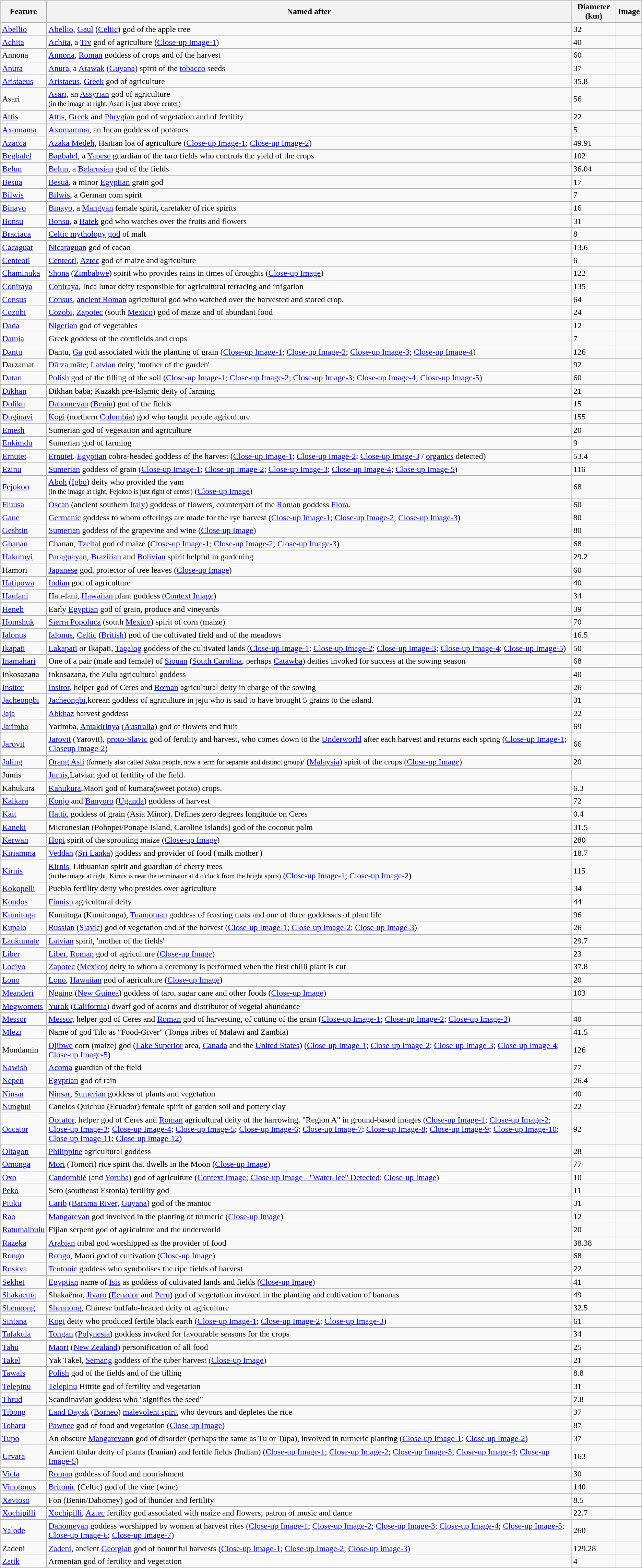<table class="wikitable sortable">
<tr>
<th class="unsortable">Feature</th>
<th class="unsortable">Named after</th>
<th>Diameter (km)</th>
<th class="unsortable">Image</th>
</tr>
<tr>
<td><a href='#'>Abellio</a></td>
<td><a href='#'>Abellio</a>, <a href='#'>Gaul</a> (<a href='#'>Celtic</a>) god of the apple tree</td>
<td>32</td>
<td></td>
</tr>
<tr>
<td><a href='#'>Achita</a></td>
<td><a href='#'>Achita</a>, a <a href='#'>Tiv</a> god of agriculture (<a href='#'>Close-up Image-1</a>)</td>
<td>40</td>
<td></td>
</tr>
<tr>
<td>Annona</td>
<td><a href='#'>Annona</a>, <a href='#'>Roman</a> goddess of crops and of the harvest</td>
<td>60</td>
<td></td>
</tr>
<tr>
<td><a href='#'>Anura</a></td>
<td><a href='#'>Anura</a>, a <a href='#'>Arawak</a> (<a href='#'>Guyana</a>) spirit of the <a href='#'>tobacco</a> seeds</td>
<td>37</td>
<td></td>
</tr>
<tr>
<td><a href='#'>Aristaeus</a></td>
<td><a href='#'>Aristaeus</a>, <a href='#'>Greek</a> god of agriculture</td>
<td>35.8</td>
<td></td>
</tr>
<tr>
<td>Asari</td>
<td><a href='#'>Asari</a>, an <a href='#'>Assyrian</a> god of agriculture<br><small>(in the image at right, Asari is just above center)</small></td>
<td>56</td>
<td></td>
</tr>
<tr>
<td><a href='#'>Attis</a></td>
<td><a href='#'>Attis</a>, <a href='#'>Greek</a> and <a href='#'>Phrygian</a> god of vegetation and of fertility</td>
<td>22</td>
<td></td>
</tr>
<tr>
<td><a href='#'>Axomama</a></td>
<td><a href='#'>Axomamma</a>, an Incan goddess of potatoes</td>
<td>5</td>
<td></td>
</tr>
<tr>
<td><a href='#'>Azacca</a></td>
<td><a href='#'>Azaka Medeh</a>, Haitian loa of agriculture (<a href='#'>Close-up Image-1</a>; <a href='#'>Close-up Image-2</a>)</td>
<td>49.91</td>
<td></td>
</tr>
<tr>
<td><a href='#'>Begbalel</a></td>
<td><a href='#'>Bagbalel</a>, a <a href='#'>Yapese</a> guardian of the taro fields who controls the yield of the crops</td>
<td>102</td>
<td></td>
</tr>
<tr>
<td><a href='#'>Belun</a></td>
<td><a href='#'>Belun</a>, a <a href='#'>Belarusian</a> god of the fields</td>
<td>36.04</td>
<td></td>
</tr>
<tr>
<td><a href='#'>Besua</a></td>
<td><a href='#'>Besuā</a>, a minor <a href='#'>Egyptian</a> grain god</td>
<td>17</td>
<td></td>
</tr>
<tr>
<td><a href='#'>Bilwis</a></td>
<td><a href='#'>Bilwis</a>, a German corn spirit</td>
<td>7</td>
<td></td>
</tr>
<tr>
<td><a href='#'>Binayo</a></td>
<td><a href='#'>Binayo</a>, a <a href='#'>Mangyan</a> female spirit, caretaker of rice spirits</td>
<td>16</td>
<td></td>
</tr>
<tr>
<td><a href='#'>Bonsu</a></td>
<td><a href='#'>Bonsu</a>, a <a href='#'>Batek</a> god who watches over the fruits and flowers</td>
<td>31</td>
<td></td>
</tr>
<tr>
<td><a href='#'>Braciaca</a></td>
<td><a href='#'>Celtic mythology</a> <a href='#'>god</a> of malt</td>
<td>8</td>
<td></td>
</tr>
<tr>
<td><a href='#'>Cacaguat</a></td>
<td><a href='#'>Nicaraguan</a> god of cacao</td>
<td>13.6</td>
<td></td>
</tr>
<tr>
<td><a href='#'>Centeotl</a></td>
<td><a href='#'>Centeotl</a>, <a href='#'>Aztec</a> god of maize and agriculture</td>
<td>6</td>
<td></td>
</tr>
<tr>
<td><a href='#'>Chaminuka</a></td>
<td><a href='#'>Shona</a> (<a href='#'>Zimbabwe</a>) spirit who provides rains in times of droughts (<a href='#'>Close-up Image</a>)</td>
<td>122</td>
<td></td>
</tr>
<tr>
<td><a href='#'>Coniraya</a></td>
<td><a href='#'>Coniraya</a>, Inca lunar deity responsible for agricultural terracing and irrigation</td>
<td>135</td>
<td></td>
</tr>
<tr>
<td><a href='#'>Consus</a></td>
<td><a href='#'>Consus</a>, <a href='#'>ancient Roman</a> agricultural god who watched over the harvested and stored crop.</td>
<td>64</td>
<td></td>
</tr>
<tr>
<td><a href='#'>Cozobi</a></td>
<td><a href='#'>Cozobi</a>, <a href='#'>Zapotec</a> (south <a href='#'>Mexico</a>) god of maize and of abundant food</td>
<td>24</td>
<td></td>
</tr>
<tr>
<td><a href='#'>Dada</a></td>
<td><a href='#'>Nigerian</a> god of vegetables</td>
<td>12</td>
<td></td>
</tr>
<tr>
<td><a href='#'>Damia</a></td>
<td>Greek goddess of the cornfields and crops</td>
<td>7</td>
<td></td>
</tr>
<tr>
<td><a href='#'>Dantu</a></td>
<td>Dantu, <a href='#'>Ga</a> god associated with the planting of grain (<a href='#'>Close-up Image-1</a>; <a href='#'>Close-up Image-2</a>; <a href='#'>Close-up Image-3</a>; <a href='#'>Close-up Image-4</a>)</td>
<td>126</td>
<td></td>
</tr>
<tr>
<td>Darzamat</td>
<td><a href='#'>Dārza māte</a>; <a href='#'>Latvian</a> deity, 'mother of the garden'</td>
<td>92</td>
<td></td>
</tr>
<tr>
<td><a href='#'>Datan</a></td>
<td><a href='#'>Polish</a> god of the tilling of the soil (<a href='#'>Close-up Image-1</a>; <a href='#'>Close-up Image-2</a>; <a href='#'>Close-up Image-3</a>; <a href='#'>Close-up Image-4</a>; <a href='#'>Close-up Image-5</a>)</td>
<td>60</td>
<td></td>
</tr>
<tr>
<td><a href='#'>Dikhan</a></td>
<td>Dikhan baba; Kazakh pre-Islamic deity of farming</td>
<td>21</td>
<td></td>
</tr>
<tr>
<td><a href='#'>Doliku</a></td>
<td><a href='#'>Dahomeyan</a> (<a href='#'>Benin</a>) god of the fields</td>
<td>15</td>
<td></td>
</tr>
<tr>
<td><a href='#'>Duginavi</a></td>
<td><a href='#'>Kogi</a> (northern <a href='#'>Colombia</a>) god who taught people agriculture</td>
<td>155</td>
<td></td>
</tr>
<tr>
<td><a href='#'>Emesh</a></td>
<td>Sumerian god of vegetation and agriculture</td>
<td>20</td>
<td></td>
</tr>
<tr>
<td><a href='#'>Enkimdu</a></td>
<td>Sumerian god of farming</td>
<td>9</td>
<td></td>
</tr>
<tr>
<td><a href='#'>Ernutet</a></td>
<td><a href='#'>Ernutet</a>, <a href='#'>Egyptian</a> cobra-headed goddess of the harvest (<a href='#'>Close-up Image-1</a>; <a href='#'>Close-up Image-2</a>; <a href='#'>Close-up Image-3</a> / <a href='#'>organics</a> detected)</td>
<td>53.4</td>
<td></td>
</tr>
<tr>
<td><a href='#'>Ezinu</a></td>
<td><a href='#'>Sumerian</a> goddess of grain (<a href='#'>Close-up Image-1</a>; <a href='#'>Close-up Image-2</a>; <a href='#'>Close-up Image-3</a>; <a href='#'>Close-up Image-4</a>; <a href='#'>Close-up Image-5</a>)</td>
<td>116</td>
<td></td>
</tr>
<tr>
<td><a href='#'>Fejokoo</a></td>
<td><a href='#'>Aboh</a> (<a href='#'>Igbo</a>) deity who provided the yam<br><small>(in the image at right, Fejokoo is just right of center)</small> (<a href='#'>Close-up Image</a>)</td>
<td>68</td>
<td></td>
</tr>
<tr>
<td><a href='#'>Fluusa</a></td>
<td><a href='#'>Oscan</a> (ancient southern <a href='#'>Italy</a>) goddess of flowers, counterpart of the <a href='#'>Roman</a> goddess <a href='#'>Flora</a>.</td>
<td>60</td>
<td></td>
</tr>
<tr>
<td><a href='#'>Gaue</a></td>
<td><a href='#'>Germanic</a> goddess to whom offerings are made for the rye harvest (<a href='#'>Close-up Image-1</a>; <a href='#'>Close-up Image-2</a>; <a href='#'>Close-up Image-3</a>)</td>
<td>80</td>
<td> </td>
</tr>
<tr>
<td><a href='#'>Geshtin</a></td>
<td><a href='#'>Sumerian</a> goddess of the grapevine and wine (<a href='#'>Close-up Image</a>)</td>
<td>80</td>
<td></td>
</tr>
<tr>
<td><a href='#'>Ghanan</a></td>
<td>Chanan, <a href='#'>Tzeltal</a> god of maize (<a href='#'>Close-up Image-1</a>; <a href='#'>Close-up Image-2</a>; <a href='#'>Close-up Image-3</a>)</td>
<td>68</td>
<td></td>
</tr>
<tr>
<td><a href='#'>Hakumyi</a></td>
<td><a href='#'>Paraguayan</a>, <a href='#'>Brazilian</a> and <a href='#'>Bolivian</a> spirit helpful in gardening</td>
<td>29.2</td>
<td></td>
</tr>
<tr>
<td>Hamori</td>
<td><a href='#'>Japanese</a> god, protector of tree leaves (<a href='#'>Close-up Image</a>)</td>
<td>60</td>
<td></td>
</tr>
<tr>
<td><a href='#'>Hatipowa</a></td>
<td><a href='#'>Indian</a> god of agriculture</td>
<td>40</td>
<td></td>
</tr>
<tr>
<td><a href='#'>Haulani</a></td>
<td>Hau-lani, <a href='#'>Hawaiian</a> plant goddess (<a href='#'>Context Image</a>)</td>
<td>34</td>
<td></td>
</tr>
<tr>
<td><a href='#'>Heneb</a></td>
<td>Early <a href='#'>Egyptian</a> god of grain, produce and vineyards</td>
<td>39</td>
<td></td>
</tr>
<tr>
<td><a href='#'>Homshuk</a></td>
<td><a href='#'>Sierra Popoluca</a> (south <a href='#'>Mexico</a>) spirit of corn (maize)</td>
<td>70</td>
<td></td>
</tr>
<tr>
<td><a href='#'>Ialonus</a></td>
<td><a href='#'>Ialonus</a>, <a href='#'>Celtic</a> (<a href='#'>British</a>) god of the cultivated field and of the meadows</td>
<td>16.5</td>
<td></td>
</tr>
<tr>
<td><a href='#'>Ikapati</a></td>
<td><a href='#'>Lakapati</a> or Ikapati, <a href='#'>Tagalog</a> goddess of the cultivated lands (<a href='#'>Close-up Image-1</a>; <a href='#'>Close-up Image-2</a>; <a href='#'>Close-up Image-3</a>; <a href='#'>Close-up Image-4</a>; <a href='#'>Close-up Image-5</a>)</td>
<td>50</td>
<td></td>
</tr>
<tr>
<td><a href='#'>Inamahari</a></td>
<td>One of a pair (male and female) of <a href='#'>Siouan</a> (<a href='#'>South Carolina</a>, perhaps <a href='#'>Catawba</a>) deities invoked for success at the sowing season</td>
<td>68</td>
<td></td>
</tr>
<tr>
<td>Inkosazana</td>
<td>Inkosazana, the Zulu agricultural goddess</td>
<td>40</td>
<td></td>
</tr>
<tr>
<td><a href='#'>Insitor</a></td>
<td><a href='#'>Insitor</a>, helper god of Ceres and <a href='#'>Roman</a> agricultural deity in charge of the sowing</td>
<td>26</td>
<td></td>
</tr>
<tr>
<td><a href='#'>Jacheongbi</a></td>
<td><a href='#'>Jacheongbi</a>,korean goddess of agriculture in jeju who is said to have brought 5 grains to the island.</td>
<td>31</td>
<td></td>
</tr>
<tr>
<td><a href='#'>Jaja</a></td>
<td><a href='#'>Abkhaz</a> harvest goddess</td>
<td>22</td>
<td></td>
</tr>
<tr>
<td><a href='#'>Jarimba</a></td>
<td>Yarimba, <a href='#'>Antakirinya</a> (<a href='#'>Australia</a>) god of flowers and fruit</td>
<td>69</td>
<td></td>
</tr>
<tr>
<td><a href='#'>Jarovit</a></td>
<td><a href='#'>Jarovit</a> (Yarovit), <a href='#'>proto-Slavic</a> god of fertility and harvest, who comes down to the <a href='#'>Underworld</a> after each harvest and returns each spring (<a href='#'>Close-up Image-1</a>; <a href='#'>Closeup Image-2</a>)</td>
<td>66</td>
<td></td>
</tr>
<tr>
<td><a href='#'>Juling</a></td>
<td><a href='#'>Orang Asli</a> <small>(formerly also called <em>Sakai</em> people, now a term for separate and distinct group)</small>/ (<a href='#'>Malaysia</a>) spirit of the crops (<a href='#'>Close-up Image</a>)</td>
<td>20</td>
<td></td>
</tr>
<tr>
<td>Jumis</td>
<td><a href='#'>Jumis</a>,Latvian god of fertility of the field.</td>
<td></td>
<td></td>
</tr>
<tr>
<td>Kahukura</td>
<td><a href='#'>Kahukura</a>,Maori god of kumara(sweet potato) crops.</td>
<td>6.3</td>
<td></td>
</tr>
<tr>
<td><a href='#'>Kaikara</a></td>
<td><a href='#'>Konjo</a> and <a href='#'>Banyoro</a> (<a href='#'>Uganda</a>) goddess of harvest</td>
<td>72</td>
<td></td>
</tr>
<tr>
<td><a href='#'>Kait</a></td>
<td><a href='#'>Hattic</a> goddess of grain (Asia Minor). Defines zero degrees longitude on Ceres</td>
<td>0.4</td>
<td></td>
</tr>
<tr>
<td><a href='#'>Kaneki</a></td>
<td>Micronesian (Pohnpei/Ponape Island, Caroline Islands) god of the coconut palm</td>
<td>31.5</td>
<td></td>
</tr>
<tr>
<td><a href='#'>Kerwan</a></td>
<td><a href='#'>Hopi</a> spirit of the sprouting maize (<a href='#'>Close-up Image</a>)</td>
<td>280</td>
<td></td>
</tr>
<tr>
<td><a href='#'>Kiriamma</a></td>
<td><a href='#'>Veddan</a> (<a href='#'>Sri Lanka</a>) goddess and provider of food ('milk mother')</td>
<td>18.7</td>
<td></td>
</tr>
<tr>
<td><a href='#'>Kirnis</a></td>
<td><a href='#'>Kirnis</a>, Lithuanian spirit and guardian of cherry trees<br><small>(in the image at right, Kirnis is near the terminator at 4 o'clock from the bright spots)</small> (<a href='#'>Close-up Image-1</a>; <a href='#'>Close-up Image-2</a>)</td>
<td>115</td>
<td></td>
</tr>
<tr>
<td><a href='#'>Kokopelli</a></td>
<td>Pueblo fertility deity who presides over agriculture</td>
<td>34</td>
<td></td>
</tr>
<tr>
<td><a href='#'>Kondos</a></td>
<td><a href='#'>Finnish</a> agricultural deity</td>
<td>44</td>
<td></td>
</tr>
<tr>
<td><a href='#'>Kumitoga</a><br></td>
<td>Kumitoga (Kumitonga), <a href='#'>Tuamotuan</a> goddess of feasting mats and one of three goddesses of plant life</td>
<td>96</td>
<td></td>
</tr>
<tr>
<td><a href='#'>Kupalo</a></td>
<td><a href='#'>Russian</a> (<a href='#'>Slavic</a>) god of vegetation and of the harvest (<a href='#'>Close-up Image-1</a>; <a href='#'>Close-up Image-2</a>; <a href='#'>Close-up Image-3</a>)</td>
<td>26</td>
<td></td>
</tr>
<tr>
<td><a href='#'>Laukumate</a></td>
<td><a href='#'>Latvian</a> spirit, 'mother of the fields'</td>
<td>29.7</td>
<td></td>
</tr>
<tr>
<td><a href='#'>Liber</a></td>
<td><a href='#'>Liber</a>, <a href='#'>Roman</a> god of agriculture (<a href='#'>Close-up Image</a>)</td>
<td>23</td>
<td></td>
</tr>
<tr>
<td><a href='#'>Lociyo</a></td>
<td><a href='#'>Zapotec</a> (<a href='#'>Mexico</a>) deity to whom a ceremony is performed when the first chilli plant is cut</td>
<td>37.8</td>
<td></td>
</tr>
<tr>
<td><a href='#'>Lono</a></td>
<td><a href='#'>Lono</a>, <a href='#'>Hawaiian</a> god of agriculture (<a href='#'>Close-up Image</a>)</td>
<td>20</td>
<td></td>
</tr>
<tr>
<td><a href='#'>Meanderi</a></td>
<td><a href='#'>Ngaing</a> (<a href='#'>New Guinea</a>) goddess of taro, sugar cane and other foods (<a href='#'>Close-up Image</a>)</td>
<td>103</td>
<td></td>
</tr>
<tr>
<td><a href='#'>Megwomets</a></td>
<td><a href='#'>Yurok</a> (<a href='#'>California</a>) dwarf god of acorns and distributor of vegetal abundance</td>
<td></td>
<td></td>
</tr>
<tr>
<td><a href='#'>Messor</a></td>
<td><a href='#'>Messor</a>, helper god of Ceres and <a href='#'>Roman</a> god of harvesting, of cutting of the grain (<a href='#'>Close-up Image-1</a>; <a href='#'>Close-up Image-2</a>; <a href='#'>Close-up Image-3</a>)</td>
<td>40</td>
<td></td>
</tr>
<tr>
<td><a href='#'>Mlezi</a></td>
<td>Name of god Tilo as "Food-Giver" (Tonga tribes of Malawi and Zambia)</td>
<td>41.5</td>
<td></td>
</tr>
<tr>
<td>Mondamin</td>
<td><a href='#'>Ojibwe</a> corn (maize) god (<a href='#'>Lake Superior</a> area, <a href='#'>Canada</a> and the <a href='#'>United States</a>) (<a href='#'>Close-up Image-1</a>; <a href='#'>Close-up Image-2</a>; <a href='#'>Close-up Image-3</a>; <a href='#'>Close-up Image-4</a>; <a href='#'>Close-up Image-5</a>)</td>
<td>126</td>
<td></td>
</tr>
<tr>
<td><a href='#'>Nawish</a></td>
<td><a href='#'>Acoma</a> guardian of the field</td>
<td>77</td>
<td></td>
</tr>
<tr>
<td><a href='#'>Nepen</a></td>
<td><a href='#'>Egyptian</a> god of rain</td>
<td>26.4</td>
<td></td>
</tr>
<tr>
<td><a href='#'>Ninsar</a></td>
<td><a href='#'>Ninsar</a>, <a href='#'>Sumerian</a> goddess of plants and vegetation</td>
<td>40</td>
<td></td>
</tr>
<tr>
<td><a href='#'>Nunghui</a></td>
<td>Canelos Quichua (Ecuador) female spirit of garden soil and pottery clay</td>
<td>22</td>
<td></td>
</tr>
<tr>
<td><a href='#'>Occator</a></td>
<td><a href='#'>Occator</a>, helper god of Ceres and <a href='#'>Roman</a> agricultural deity of the harrowing. "Region A" in ground-based images (<a href='#'>Close-up Image-1</a>; <a href='#'>Close-up Image-2</a>; <a href='#'>Close-up Image-3</a>; <a href='#'>Close-up Image-4</a>; <a href='#'>Close-up Image-5</a>; <a href='#'>Close-up Image-6</a>; <a href='#'>Close-up Image-7</a>; <a href='#'>Close-up Image-8</a>; <a href='#'>Close-up Image-9</a>; <a href='#'>Close-up Image-10</a>; <a href='#'>Close-up Image-11</a>; <a href='#'>Close-up Image-12</a>)</td>
<td>92</td>
<td></td>
</tr>
<tr>
<td><a href='#'>Oltagon</a></td>
<td><a href='#'>Philippine</a> agricultural goddess</td>
<td>28</td>
<td></td>
</tr>
<tr>
<td><a href='#'>Omonga</a></td>
<td><a href='#'>Mori</a> (Tomori) rice spirit that dwells in the Moon (<a href='#'>Close-up Image</a>)</td>
<td>77</td>
<td></td>
</tr>
<tr>
<td><a href='#'>Oxo</a><br></td>
<td><a href='#'>Candomblé</a> (and <a href='#'>Yoruba</a>) god of agriculture (<a href='#'>Context Image</a>; <a href='#'>Close-up Image - "Water-Ice" Detected</a>; <a href='#'>Close-up Image</a>)</td>
<td>10</td>
<td></td>
</tr>
<tr>
<td><a href='#'>Peko</a></td>
<td>Seto (southeast Estonia) fertility god</td>
<td>11</td>
<td></td>
</tr>
<tr>
<td><a href='#'>Piuku</a></td>
<td><a href='#'>Carib</a> (<a href='#'>Barama River</a>, <a href='#'>Guyana</a>) god of the manioc</td>
<td>31</td>
<td></td>
</tr>
<tr>
<td><a href='#'>Rao</a></td>
<td><a href='#'>Mangarevan</a> god involved in the planting of turmeric (<a href='#'>Close-up Image</a>)</td>
<td>12</td>
<td></td>
</tr>
<tr>
<td><a href='#'>Ratumaibulu</a></td>
<td>Fijian serpent god of agriculture and the underworld</td>
<td>20</td>
<td></td>
</tr>
<tr>
<td><a href='#'>Razeka</a></td>
<td><a href='#'>Arabian</a> tribal god worshipped as the provider of food</td>
<td>38.38</td>
<td></td>
</tr>
<tr>
<td><a href='#'>Rongo</a></td>
<td><a href='#'>Rongo</a>, Maori god of cultivation (<a href='#'>Close-up Image</a>)</td>
<td>68</td>
<td></td>
</tr>
<tr>
<td><a href='#'>Roskva</a></td>
<td><a href='#'>Teutonic</a> goddess who symbolises the ripe fields of harvest</td>
<td>22</td>
<td></td>
</tr>
<tr>
<td><a href='#'>Sekhet</a></td>
<td><a href='#'>Egyptian</a> name of <a href='#'>Isis</a> as goddess of cultivated lands and fields (<a href='#'>Close-up Image</a>)</td>
<td>41</td>
<td></td>
</tr>
<tr>
<td><a href='#'>Shakaema</a></td>
<td>Shakaëma, <a href='#'>Jivaro</a> (<a href='#'>Ecuador</a> and <a href='#'>Peru</a>) god of vegetation invoked in the planting and cultivation of bananas</td>
<td>49</td>
<td></td>
</tr>
<tr>
<td><a href='#'>Shennong</a></td>
<td><a href='#'>Shennong</a>, Chinese buffalo-headed deity of agriculture</td>
<td>32.5</td>
<td></td>
</tr>
<tr>
<td><a href='#'>Sintana</a></td>
<td><a href='#'>Kogi</a> deity who produced fertile black earth (<a href='#'>Close-up Image-1</a>; <a href='#'>Close-up Image-2</a>; <a href='#'>Close-up Image-3</a>)</td>
<td>61</td>
<td></td>
</tr>
<tr>
<td><a href='#'>Tafakula</a></td>
<td><a href='#'>Tongan</a> (<a href='#'>Polynesia</a>) goddess invoked for favourable seasons for the crops</td>
<td>34</td>
<td></td>
</tr>
<tr>
<td><a href='#'>Tahu</a></td>
<td><a href='#'>Maori</a> (<a href='#'>New Zealand</a>) personification of all food</td>
<td>25</td>
<td></td>
</tr>
<tr>
<td><a href='#'>Takel</a></td>
<td>Yak Takel, <a href='#'>Semang</a> goddess of the tuber harvest (<a href='#'>Close-up Image</a>)</td>
<td>21</td>
<td></td>
</tr>
<tr>
<td><a href='#'>Tawals</a></td>
<td><a href='#'>Polish</a> god of the fields and of the tilling</td>
<td>8.8</td>
<td></td>
</tr>
<tr>
<td><a href='#'>Telepinu</a></td>
<td><a href='#'>Telepinu</a> Hittite god of fertility and vegetation</td>
<td>31</td>
<td></td>
</tr>
<tr>
<td><a href='#'>Thrud</a></td>
<td>Scandinavian goddess who "signifies the seed"</td>
<td>7.8</td>
<td></td>
</tr>
<tr>
<td><a href='#'>Tibong</a></td>
<td><a href='#'>Land Dayak</a> (<a href='#'>Borneo</a>) <a href='#'>malevolent spirit</a> who devours and depletes the rice</td>
<td>37</td>
<td></td>
</tr>
<tr>
<td><a href='#'>Toharu</a></td>
<td><a href='#'>Pawnee</a> god of food and vegetation (<a href='#'>Close-up Image</a>)</td>
<td>87</td>
<td></td>
</tr>
<tr>
<td><a href='#'>Tupo</a></td>
<td>An obscure <a href='#'>Mangarevan</a>n god of disorder (perhaps the same as Tu or Tupa), involved in turmeric planting (<a href='#'>Close-up Image-1</a>; <a href='#'>Close-up Image-2</a>)</td>
<td>37</td>
<td><br></td>
</tr>
<tr>
<td><a href='#'>Urvara</a></td>
<td>Ancient titular deity of plants (Iranian) and fertile fields (Indian) (<a href='#'>Close-up Image-1</a>; <a href='#'>Close-up Image-2</a>; <a href='#'>Close-up Image-3</a>; <a href='#'>Close-up Image-4</a>; <a href='#'>Close-up Image-5</a>)</td>
<td>163</td>
<td></td>
</tr>
<tr>
<td><a href='#'>Victa</a></td>
<td><a href='#'>Roman</a> goddess of food and nourishment</td>
<td>30</td>
<td></td>
</tr>
<tr>
<td><a href='#'>Vinotonus</a></td>
<td><a href='#'>Britonic</a> (Celtic) god of the vine (wine)</td>
<td>140</td>
<td></td>
</tr>
<tr>
<td><a href='#'>Xevioso</a></td>
<td>Fon (Benin/Dahomey) god of thunder and fertility</td>
<td>8.5</td>
<td></td>
</tr>
<tr>
<td><a href='#'>Xochipilli</a></td>
<td><a href='#'>Xochipilli</a>, <a href='#'>Aztec</a> fertility god associated with maize and flowers; patron of music and dance</td>
<td>22.7</td>
<td></td>
</tr>
<tr>
<td><a href='#'>Yalode</a></td>
<td><a href='#'>Dahomeyan</a> goddess worshipped by women at harvest rites (<a href='#'>Close-up Image-1</a>; <a href='#'>Close-up Image-2</a>; <a href='#'>Close-up Image-3</a>; <a href='#'>Close-up Image-4</a>; <a href='#'>Close-up Image-5</a>; <a href='#'>Close-up Image-6</a>; <a href='#'>Close-up Image-7</a>)</td>
<td>260</td>
<td></td>
</tr>
<tr>
<td>Zadeni</td>
<td><a href='#'>Zadeni</a>, ancient <a href='#'>Georgian</a> god of bountiful harvests (<a href='#'>Close-up Image-1</a>; <a href='#'>Close-up Image-2</a>; <a href='#'>Close-up Image-3</a>)</td>
<td>129.28</td>
<td></td>
</tr>
<tr>
<td><a href='#'>Zatik</a></td>
<td>Armenian god of fertility and vegetation</td>
<td>4</td>
</tr>
</table>
